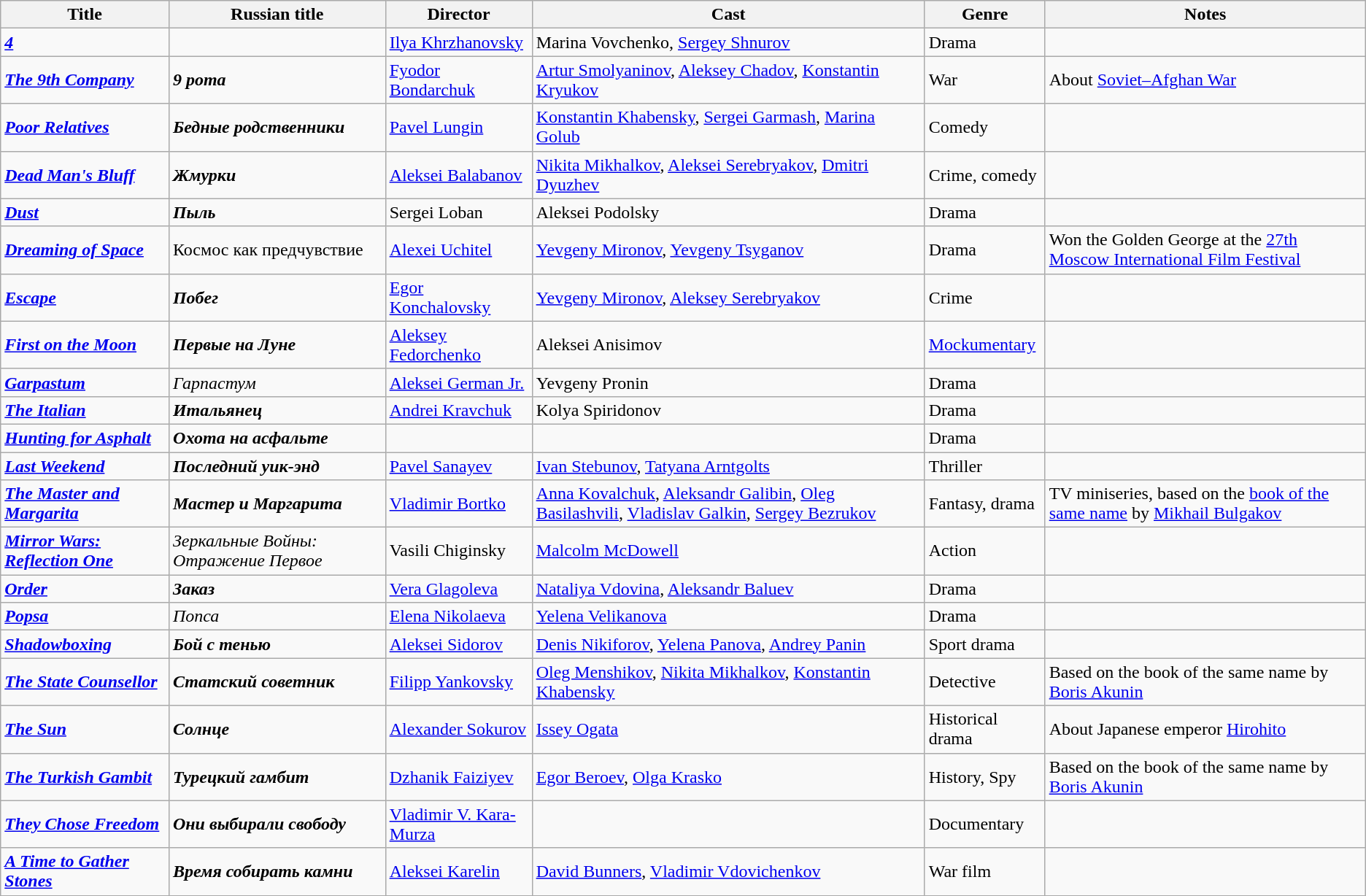<table class="wikitable sortable">
<tr>
<th>Title</th>
<th>Russian title</th>
<th>Director</th>
<th>Cast</th>
<th>Genre</th>
<th>Notes</th>
</tr>
<tr>
<td><strong><em><a href='#'>4</a></em></strong></td>
<td></td>
<td><a href='#'>Ilya Khrzhanovsky</a></td>
<td>Marina Vovchenko, <a href='#'>Sergey Shnurov</a></td>
<td>Drama</td>
<td></td>
</tr>
<tr>
<td><strong><em><a href='#'>The 9th Company</a></em></strong></td>
<td><strong><em>9 рота</em></strong></td>
<td><a href='#'>Fyodor Bondarchuk</a></td>
<td><a href='#'>Artur Smolyaninov</a>, <a href='#'>Aleksey Chadov</a>, <a href='#'>Konstantin Kryukov</a></td>
<td>War</td>
<td>About <a href='#'>Soviet–Afghan War</a></td>
</tr>
<tr>
<td><strong><em><a href='#'>Poor Relatives</a></em></strong></td>
<td><strong><em>Бедные родственники</em></strong></td>
<td><a href='#'>Pavel Lungin</a></td>
<td><a href='#'>Konstantin Khabensky</a>, <a href='#'>Sergei Garmash</a>, <a href='#'>Marina Golub</a></td>
<td>Comedy</td>
<td></td>
</tr>
<tr>
<td><strong><em><a href='#'>Dead Man's Bluff</a></em></strong></td>
<td><strong><em>Жмурки</em></strong></td>
<td><a href='#'>Aleksei Balabanov</a></td>
<td><a href='#'>Nikita Mikhalkov</a>, <a href='#'>Aleksei Serebryakov</a>, <a href='#'>Dmitri Dyuzhev</a></td>
<td>Crime, comedy</td>
<td></td>
</tr>
<tr>
<td><strong><em><a href='#'>Dust</a></em></strong></td>
<td><strong><em>Пыль</em></strong></td>
<td>Sergei Loban</td>
<td>Aleksei Podolsky</td>
<td>Drama</td>
<td></td>
</tr>
<tr>
<td><strong><em><a href='#'>Dreaming of Space</a></em></strong></td>
<td>Космос как предчувствие</td>
<td><a href='#'>Alexei Uchitel</a></td>
<td><a href='#'>Yevgeny Mironov</a>, <a href='#'>Yevgeny Tsyganov</a></td>
<td>Drama</td>
<td>Won the Golden George at the <a href='#'>27th Moscow International Film Festival</a></td>
</tr>
<tr>
<td><strong><em><a href='#'>Escape</a></em></strong></td>
<td><strong><em>Побег</em></strong></td>
<td><a href='#'>Egor Konchalovsky</a></td>
<td><a href='#'>Yevgeny Mironov</a>, <a href='#'>Aleksey Serebryakov</a></td>
<td>Crime</td>
<td></td>
</tr>
<tr>
<td><strong><em><a href='#'>First on the Moon</a></em></strong></td>
<td><strong><em>Первые на Луне</em></strong></td>
<td><a href='#'>Aleksey Fedorchenko</a></td>
<td>Aleksei Anisimov</td>
<td><a href='#'>Mockumentary</a></td>
<td></td>
</tr>
<tr>
<td><strong><em><a href='#'>Garpastum</a></em></strong></td>
<td><em>Гарпастум</em></td>
<td><a href='#'>Aleksei German Jr.</a></td>
<td>Yevgeny Pronin</td>
<td>Drama</td>
<td></td>
</tr>
<tr>
<td><strong><em><a href='#'>The Italian</a></em></strong></td>
<td><strong><em>Итальянец</em></strong></td>
<td><a href='#'>Andrei Kravchuk</a></td>
<td>Kolya Spiridonov</td>
<td>Drama</td>
<td></td>
</tr>
<tr>
<td><strong><em><a href='#'>Hunting for Asphalt</a></em></strong></td>
<td><strong><em>Охота на асфальте</em></strong></td>
<td></td>
<td></td>
<td>Drama</td>
<td></td>
</tr>
<tr>
<td><strong><em><a href='#'>Last Weekend</a></em></strong></td>
<td><strong><em>Последний уик-энд</em></strong></td>
<td><a href='#'>Pavel Sanayev</a></td>
<td><a href='#'>Ivan Stebunov</a>, <a href='#'>Tatyana Arntgolts</a></td>
<td>Thriller</td>
<td></td>
</tr>
<tr>
<td><strong><em><a href='#'>The Master and Margarita</a></em></strong></td>
<td><strong><em>Мастер и Маргарита</em></strong></td>
<td><a href='#'>Vladimir Bortko</a></td>
<td><a href='#'>Anna Kovalchuk</a>, <a href='#'>Aleksandr Galibin</a>, <a href='#'>Oleg Basilashvili</a>, <a href='#'>Vladislav Galkin</a>, <a href='#'>Sergey Bezrukov</a></td>
<td>Fantasy, drama</td>
<td>TV miniseries, based on the <a href='#'>book of the same name</a> by <a href='#'>Mikhail Bulgakov</a></td>
</tr>
<tr>
<td><strong><em><a href='#'>Mirror Wars: Reflection One</a></em></strong></td>
<td><em>Зеркальные Войны: Отражение Первое</em></td>
<td>Vasili Chiginsky</td>
<td><a href='#'>Malcolm McDowell</a></td>
<td>Action</td>
<td></td>
</tr>
<tr>
<td><strong><em><a href='#'>Order</a></em></strong></td>
<td><strong><em>Заказ</em></strong></td>
<td><a href='#'>Vera Glagoleva</a></td>
<td><a href='#'>Nataliya Vdovina</a>, <a href='#'>Aleksandr Baluev</a></td>
<td>Drama</td>
<td></td>
</tr>
<tr>
<td><strong><em><a href='#'>Popsa</a></em></strong></td>
<td><em>Попса</em></td>
<td><a href='#'>Elena Nikolaeva</a></td>
<td><a href='#'>Yelena Velikanova</a></td>
<td>Drama</td>
<td></td>
</tr>
<tr>
<td><strong><em><a href='#'>Shadowboxing</a></em></strong></td>
<td><strong><em>Бой с тенью</em></strong></td>
<td><a href='#'>Aleksei Sidorov</a></td>
<td><a href='#'>Denis Nikiforov</a>, <a href='#'>Yelena Panova</a>, <a href='#'>Andrey Panin</a></td>
<td>Sport drama</td>
<td></td>
</tr>
<tr>
<td><strong><em><a href='#'>The State Counsellor</a></em></strong></td>
<td><strong><em>Статский советник</em></strong></td>
<td><a href='#'>Filipp Yankovsky</a></td>
<td><a href='#'>Oleg Menshikov</a>, <a href='#'>Nikita Mikhalkov</a>, <a href='#'>Konstantin Khabensky</a></td>
<td>Detective</td>
<td>Based on the book of the same name by <a href='#'>Boris Akunin</a></td>
</tr>
<tr>
<td><strong><em><a href='#'>The Sun</a></em></strong></td>
<td><strong><em>Солнце</em></strong></td>
<td><a href='#'>Alexander Sokurov</a></td>
<td><a href='#'>Issey Ogata</a></td>
<td>Historical drama</td>
<td>About Japanese emperor <a href='#'>Hirohito</a></td>
</tr>
<tr>
<td><strong><em><a href='#'>The Turkish Gambit</a></em></strong></td>
<td><strong><em>Турецкий гамбит</em></strong></td>
<td><a href='#'>Dzhanik Faiziyev</a></td>
<td><a href='#'>Egor Beroev</a>, <a href='#'>Olga Krasko</a></td>
<td>History, Spy</td>
<td>Based on the book of the same name by <a href='#'>Boris Akunin</a></td>
</tr>
<tr>
<td><strong><em><a href='#'>They Chose Freedom</a></em></strong></td>
<td><strong><em>Они выбирали свободу</em></strong></td>
<td><a href='#'>Vladimir V. Kara-Murza</a></td>
<td></td>
<td>Documentary</td>
<td></td>
</tr>
<tr>
<td><strong><em><a href='#'>A Time to Gather Stones</a></em></strong></td>
<td><strong><em>Время собирать камни</em></strong></td>
<td><a href='#'>Aleksei Karelin</a></td>
<td><a href='#'>David Bunners</a>, <a href='#'>Vladimir Vdovichenkov</a></td>
<td>War film</td>
<td></td>
</tr>
<tr>
</tr>
</table>
